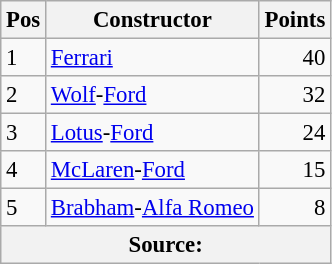<table class="wikitable" style="font-size: 95%;">
<tr>
<th>Pos</th>
<th>Constructor</th>
<th>Points</th>
</tr>
<tr>
<td>1</td>
<td> <a href='#'>Ferrari</a></td>
<td align="right">40</td>
</tr>
<tr>
<td>2</td>
<td> <a href='#'>Wolf</a>-<a href='#'>Ford</a></td>
<td align="right">32</td>
</tr>
<tr>
<td>3</td>
<td> <a href='#'>Lotus</a>-<a href='#'>Ford</a></td>
<td align="right">24</td>
</tr>
<tr>
<td>4</td>
<td> <a href='#'>McLaren</a>-<a href='#'>Ford</a></td>
<td align="right">15</td>
</tr>
<tr>
<td>5</td>
<td> <a href='#'>Brabham</a>-<a href='#'>Alfa Romeo</a></td>
<td align="right">8</td>
</tr>
<tr>
<th colspan=4>Source:</th>
</tr>
</table>
